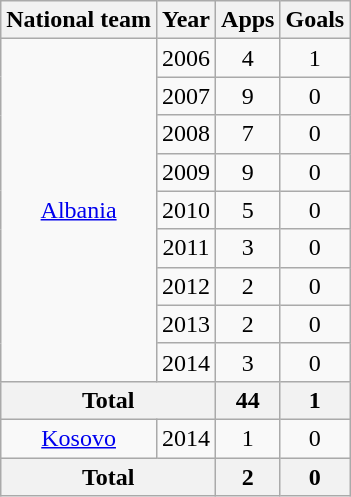<table class="wikitable" style="text-align:center">
<tr>
<th>National team</th>
<th>Year</th>
<th>Apps</th>
<th>Goals</th>
</tr>
<tr>
<td rowspan="9"><a href='#'>Albania</a></td>
<td>2006</td>
<td>4</td>
<td>1</td>
</tr>
<tr>
<td>2007</td>
<td>9</td>
<td>0</td>
</tr>
<tr>
<td>2008</td>
<td>7</td>
<td>0</td>
</tr>
<tr>
<td>2009</td>
<td>9</td>
<td>0</td>
</tr>
<tr>
<td>2010</td>
<td>5</td>
<td>0</td>
</tr>
<tr>
<td>2011</td>
<td>3</td>
<td>0</td>
</tr>
<tr>
<td>2012</td>
<td>2</td>
<td>0</td>
</tr>
<tr>
<td>2013</td>
<td>2</td>
<td>0</td>
</tr>
<tr>
<td>2014</td>
<td>3</td>
<td>0</td>
</tr>
<tr>
<th colspan="2">Total</th>
<th>44</th>
<th>1</th>
</tr>
<tr>
<td><a href='#'>Kosovo</a></td>
<td>2014</td>
<td>1</td>
<td>0</td>
</tr>
<tr>
<th colspan="2">Total</th>
<th>2</th>
<th>0</th>
</tr>
</table>
